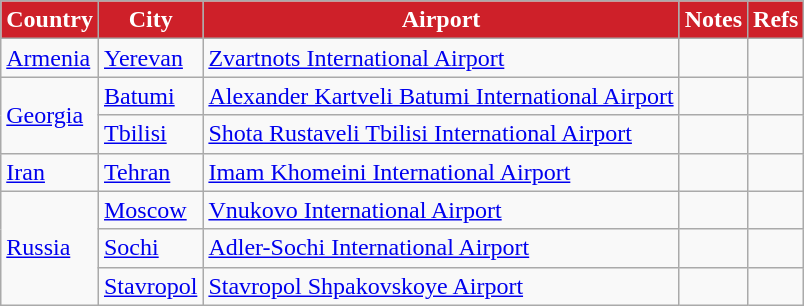<table class="wikitable sortable">
<tr>
<th style="background:#CE2029;color: white">Country</th>
<th style="background:#CE2029;color: white">City</th>
<th style="background:#CE2029;color: white">Airport</th>
<th style="background:#CE2029;color: white">Notes</th>
<th style="background:#CE2029;color: white">Refs</th>
</tr>
<tr>
<td><a href='#'>Armenia</a></td>
<td><a href='#'>Yerevan</a></td>
<td><a href='#'>Zvartnots International Airport</a></td>
<td></td>
<td align=center></td>
</tr>
<tr>
<td rowspan="2"><a href='#'>Georgia</a></td>
<td><a href='#'>Batumi</a></td>
<td><a href='#'>Alexander Kartveli Batumi International Airport</a></td>
<td></td>
<td align=center></td>
</tr>
<tr>
<td><a href='#'>Tbilisi</a></td>
<td><a href='#'>Shota Rustaveli Tbilisi International Airport</a></td>
<td></td>
<td align=center></td>
</tr>
<tr>
<td><a href='#'>Iran</a></td>
<td><a href='#'>Tehran</a></td>
<td><a href='#'>Imam Khomeini International Airport</a></td>
<td align=center></td>
<td align=center></td>
</tr>
<tr>
<td rowspan="3"><a href='#'>Russia</a></td>
<td><a href='#'>Moscow</a></td>
<td><a href='#'>Vnukovo International Airport</a></td>
<td></td>
<td align=center></td>
</tr>
<tr>
<td><a href='#'>Sochi</a></td>
<td><a href='#'>Adler-Sochi International Airport</a></td>
<td></td>
<td align=center></td>
</tr>
<tr>
<td><a href='#'>Stavropol</a></td>
<td><a href='#'>Stavropol Shpakovskoye Airport</a></td>
<td></td>
<td align=center></td>
</tr>
</table>
